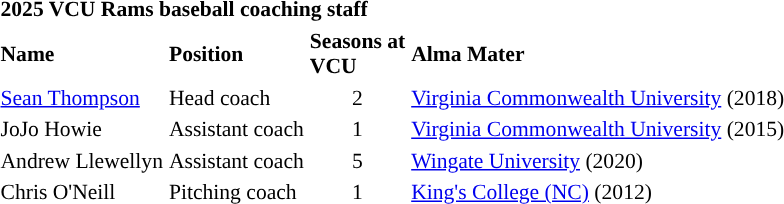<table class="toccolours" style="text-align: left; font-size:90%;">
<tr>
<th colspan="4">2025 VCU Rams baseball coaching staff</th>
</tr>
<tr>
<th>Name</th>
<th>Position</th>
<th>Seasons at<br>VCU</th>
<th>Alma Mater</th>
</tr>
<tr>
<td><a href='#'>Sean Thompson</a></td>
<td>Head coach</td>
<td align=center>2</td>
<td><a href='#'>Virginia Commonwealth University</a> (2018)</td>
</tr>
<tr>
<td>JoJo Howie</td>
<td>Assistant coach</td>
<td align=center>1</td>
<td><a href='#'>Virginia Commonwealth University</a> (2015)</td>
</tr>
<tr>
<td>Andrew Llewellyn</td>
<td>Assistant coach</td>
<td align=center>5</td>
<td><a href='#'>Wingate University</a> (2020)</td>
</tr>
<tr>
<td>Chris O'Neill</td>
<td>Pitching coach</td>
<td align=center>1</td>
<td><a href='#'>King's College (NC)</a> (2012)</td>
</tr>
</table>
